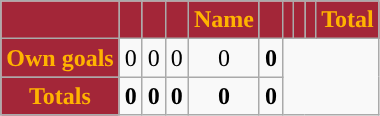<table class="wikitable" style="text-align:center">
<tr>
<th style="background:#A32638; color:#FFB300; "></th>
<th style="background:#A32638; color:#FFB300; "></th>
<th style="background:#A32638; color:#FFB300; "></th>
<th style="background:#A32638; color:#FFB300; "></th>
<th style="background:#A32638; color:#FFB300; ">Name</th>
<th style="background:#A32638; color:#FFB300; "></th>
<th style="background:#A32638; color:#FFB300; "></th>
<th style="background:#A32638; color:#FFB300; "></th>
<th style="background:#A32638; color:#FFB300; "></th>
<th style="background:#A32638; color:#FFB300; ">Total</th>
</tr>
<tr>
<td style="background:#A32638; color:#FFB300; "><strong>Own goals</strong></td>
<td>0</td>
<td>0</td>
<td>0</td>
<td>0</td>
<td><strong>0</strong></td>
</tr>
<tr>
<td style="background:#A32638; color:#FFB300; "><strong>Totals</strong></td>
<td><strong>0</strong></td>
<td><strong>0</strong></td>
<td><strong>0</strong></td>
<td><strong>0</strong></td>
<td><strong>0</strong></td>
</tr>
</table>
